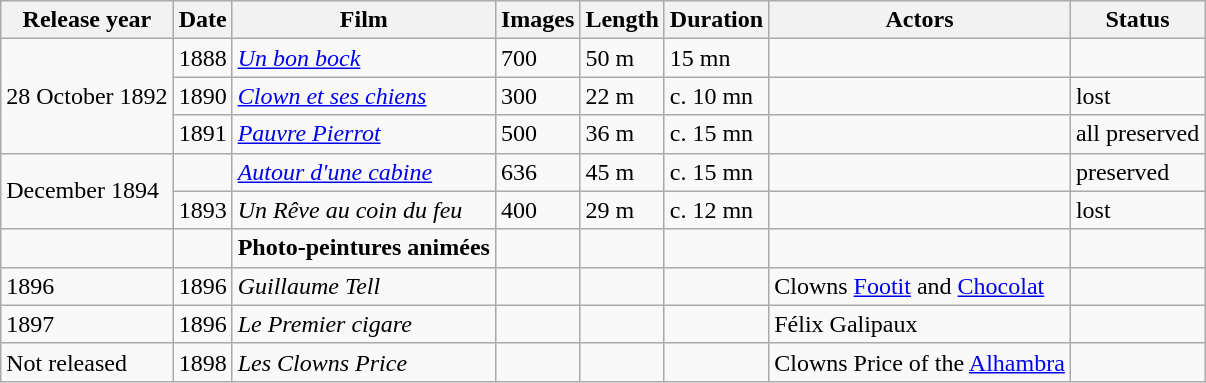<table class="wikitable">
<tr>
<th>Release year</th>
<th>Date</th>
<th>Film</th>
<th>Images</th>
<th>Length</th>
<th>Duration</th>
<th>Actors</th>
<th>Status</th>
</tr>
<tr>
<td rowspan=3>28 October 1892</td>
<td>1888</td>
<td><em><a href='#'>Un bon bock</a></em></td>
<td>700</td>
<td>50 m</td>
<td>15 mn</td>
<td></td>
<td></td>
</tr>
<tr>
<td>1890</td>
<td><em><a href='#'>Clown et ses chiens</a></em></td>
<td>300</td>
<td>22 m</td>
<td>c. 10 mn</td>
<td></td>
<td>lost</td>
</tr>
<tr>
<td>1891</td>
<td><em><a href='#'>Pauvre Pierrot</a></em></td>
<td>500</td>
<td>36 m</td>
<td>c. 15 mn</td>
<td></td>
<td>all preserved</td>
</tr>
<tr>
<td rowspan=2>December 1894</td>
<td></td>
<td><em><a href='#'>Autour d'une cabine</a></em></td>
<td>636</td>
<td>45 m</td>
<td>c. 15 mn</td>
<td></td>
<td>preserved</td>
</tr>
<tr>
<td>1893</td>
<td><em>Un Rêve au coin du feu</em></td>
<td>400</td>
<td>29 m</td>
<td>c. 12 mn</td>
<td></td>
<td>lost</td>
</tr>
<tr>
<td></td>
<td></td>
<td><strong>Photo-peintures animées</strong></td>
<td></td>
<td></td>
<td></td>
<td></td>
</tr>
<tr>
<td>1896</td>
<td>1896</td>
<td><em>Guillaume Tell</em></td>
<td></td>
<td></td>
<td></td>
<td>Clowns <a href='#'>Footit</a> and <a href='#'>Chocolat</a></td>
<td></td>
</tr>
<tr>
<td>1897</td>
<td>1896</td>
<td><em>Le Premier cigare</em></td>
<td></td>
<td></td>
<td></td>
<td>Félix Galipaux</td>
<td></td>
</tr>
<tr>
<td>Not released</td>
<td>1898</td>
<td><em>Les Clowns Price</em></td>
<td></td>
<td></td>
<td></td>
<td>Clowns Price of the <a href='#'>Alhambra</a></td>
<td></td>
</tr>
</table>
